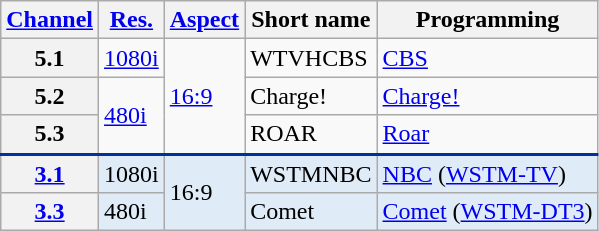<table class="wikitable">
<tr>
<th scope = "col"><a href='#'>Channel</a></th>
<th scope = "col"><a href='#'>Res.</a></th>
<th scope = "col"><a href='#'>Aspect</a></th>
<th scope = "col">Short name</th>
<th scope = "col">Programming</th>
</tr>
<tr>
<th scope = "row">5.1</th>
<td><a href='#'>1080i</a></td>
<td rowspan=3><a href='#'>16:9</a></td>
<td>WTVHCBS</td>
<td><a href='#'>CBS</a></td>
</tr>
<tr>
<th scope = "row">5.2</th>
<td rowspan=2><a href='#'>480i</a></td>
<td>Charge!</td>
<td><a href='#'>Charge!</a></td>
</tr>
<tr>
<th scope = "row">5.3</th>
<td>ROAR</td>
<td><a href='#'>Roar</a></td>
</tr>
<tr style="background-color:#DFEBF6; border-top: 2px solid #003399;">
<th scope = "row"><a href='#'>3.1</a></th>
<td>1080i</td>
<td rowspan=2>16:9</td>
<td>WSTMNBC</td>
<td><a href='#'>NBC</a> (<a href='#'>WSTM-TV</a>)</td>
</tr>
<tr style="background-color:#DFEBF6;">
<th scope = "row"><a href='#'>3.3</a></th>
<td>480i</td>
<td>Comet</td>
<td><a href='#'>Comet</a> (<a href='#'>WSTM-DT3</a>)</td>
</tr>
</table>
